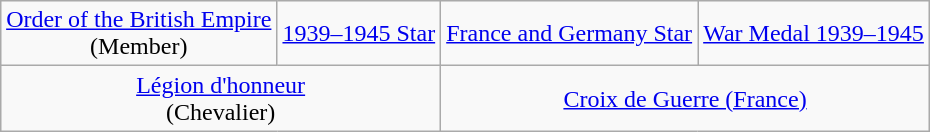<table class="wikitable" style="margin:1em auto; text-align:center;">
<tr>
<td><a href='#'>Order of the British Empire</a><br>(Member)</td>
<td><a href='#'>1939–1945 Star</a></td>
<td><a href='#'>France and Germany Star</a></td>
<td><a href='#'>War Medal 1939–1945</a></td>
</tr>
<tr>
<td colspan=2><a href='#'>Légion d'honneur</a><br>(Chevalier)</td>
<td colspan=2><a href='#'>Croix de Guerre (France)</a></td>
</tr>
</table>
